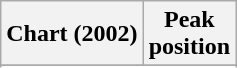<table class="wikitable">
<tr>
<th>Chart (2002)</th>
<th>Peak<br>position</th>
</tr>
<tr>
</tr>
<tr>
</tr>
</table>
